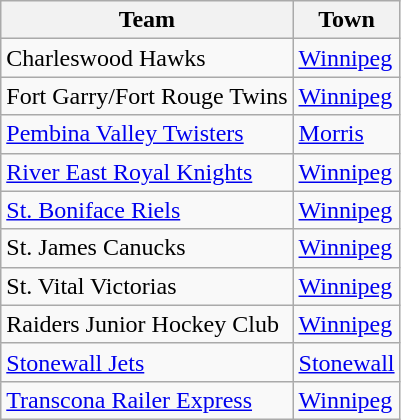<table class="wikitable">
<tr>
<th>Team</th>
<th>Town</th>
</tr>
<tr>
<td>Charleswood Hawks</td>
<td><a href='#'>Winnipeg</a></td>
</tr>
<tr>
<td>Fort Garry/Fort Rouge Twins</td>
<td><a href='#'>Winnipeg</a></td>
</tr>
<tr>
<td><a href='#'>Pembina Valley Twisters</a></td>
<td><a href='#'>Morris</a></td>
</tr>
<tr>
<td><a href='#'>River East Royal Knights</a></td>
<td><a href='#'>Winnipeg</a></td>
</tr>
<tr>
<td><a href='#'>St. Boniface Riels</a></td>
<td><a href='#'>Winnipeg</a></td>
</tr>
<tr>
<td>St. James Canucks</td>
<td><a href='#'>Winnipeg</a></td>
</tr>
<tr>
<td>St. Vital Victorias</td>
<td><a href='#'>Winnipeg</a></td>
</tr>
<tr>
<td>Raiders Junior Hockey Club</td>
<td><a href='#'>Winnipeg</a></td>
</tr>
<tr>
<td><a href='#'>Stonewall Jets</a></td>
<td><a href='#'>Stonewall</a></td>
</tr>
<tr>
<td><a href='#'>Transcona Railer Express</a></td>
<td><a href='#'>Winnipeg</a></td>
</tr>
</table>
